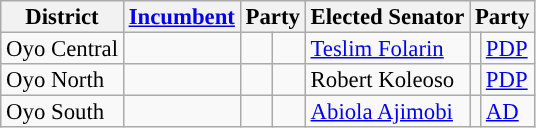<table class="sortable wikitable" style="font-size:95%;line-height:14px;">
<tr>
<th class="unsortable">District</th>
<th class="unsortable"><a href='#'>Incumbent</a></th>
<th colspan="2">Party</th>
<th class="unsortable">Elected Senator</th>
<th colspan="2">Party</th>
</tr>
<tr>
<td>Oyo Central</td>
<td></td>
<td></td>
<td></td>
<td><a href='#'>Teslim Folarin</a></td>
<td style="background:"></td>
<td><a href='#'>PDP</a></td>
</tr>
<tr>
<td>Oyo North</td>
<td></td>
<td></td>
<td></td>
<td>Robert Koleoso</td>
<td style="background:"></td>
<td><a href='#'>PDP</a></td>
</tr>
<tr>
<td>Oyo South</td>
<td></td>
<td></td>
<td></td>
<td><a href='#'>Abiola Ajimobi</a></td>
<td style="background:"></td>
<td><a href='#'>AD</a></td>
</tr>
</table>
